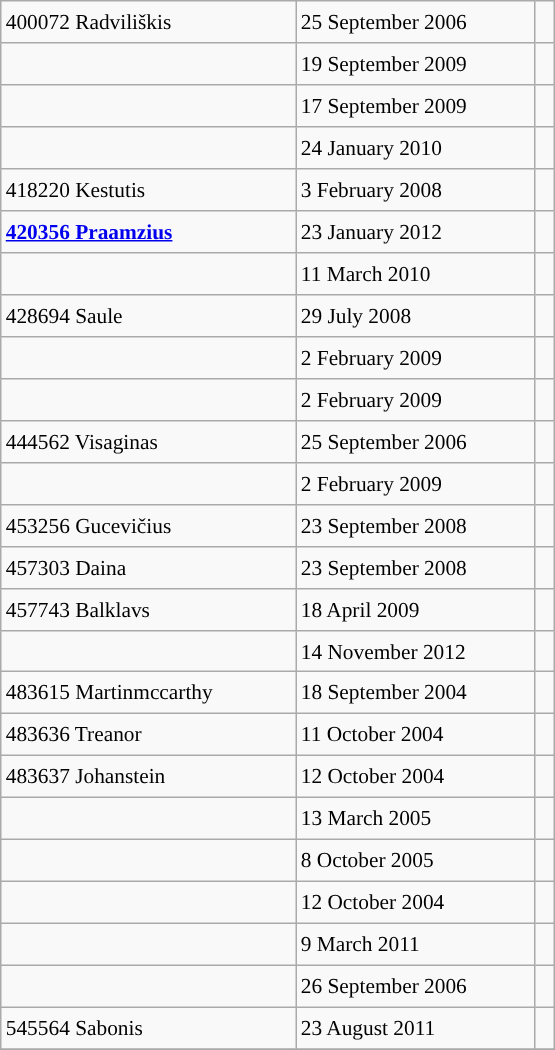<table class="wikitable" style="font-size: 89%; float: left; width: 26em; margin-right: 1em; height: 700px;">
<tr>
<td>400072 Radviliškis</td>
<td>25 September 2006</td>
<td> </td>
</tr>
<tr>
<td></td>
<td>19 September 2009</td>
<td> </td>
</tr>
<tr>
<td></td>
<td>17 September 2009</td>
<td> </td>
</tr>
<tr>
<td></td>
<td>24 January 2010</td>
<td> </td>
</tr>
<tr>
<td>418220 Kestutis</td>
<td>3 February 2008</td>
<td> </td>
</tr>
<tr>
<td><strong><a href='#'>420356 Praamzius</a></strong></td>
<td>23 January 2012</td>
<td> </td>
</tr>
<tr>
<td></td>
<td>11 March 2010</td>
<td> </td>
</tr>
<tr>
<td>428694 Saule</td>
<td>29 July 2008</td>
<td> </td>
</tr>
<tr>
<td></td>
<td>2 February 2009</td>
<td> </td>
</tr>
<tr>
<td></td>
<td>2 February 2009</td>
<td> </td>
</tr>
<tr>
<td>444562 Visaginas</td>
<td>25 September 2006</td>
<td> </td>
</tr>
<tr>
<td></td>
<td>2 February 2009</td>
<td> </td>
</tr>
<tr>
<td>453256 Gucevičius</td>
<td>23 September 2008</td>
<td> </td>
</tr>
<tr>
<td>457303 Daina</td>
<td>23 September 2008</td>
<td> </td>
</tr>
<tr>
<td>457743 Balklavs</td>
<td>18 April 2009</td>
<td> </td>
</tr>
<tr>
<td></td>
<td>14 November 2012</td>
<td> </td>
</tr>
<tr>
<td>483615 Martinmccarthy</td>
<td>18 September 2004</td>
<td> </td>
</tr>
<tr>
<td>483636 Treanor</td>
<td>11 October 2004</td>
<td> </td>
</tr>
<tr>
<td>483637 Johanstein</td>
<td>12 October 2004</td>
<td> </td>
</tr>
<tr>
<td></td>
<td>13 March 2005</td>
<td> </td>
</tr>
<tr>
<td></td>
<td>8 October 2005</td>
<td> </td>
</tr>
<tr>
<td></td>
<td>12 October 2004</td>
<td> </td>
</tr>
<tr>
<td></td>
<td>9 March 2011</td>
<td></td>
</tr>
<tr>
<td></td>
<td>26 September 2006</td>
<td> </td>
</tr>
<tr>
<td>545564 Sabonis</td>
<td>23 August 2011</td>
<td> </td>
</tr>
<tr>
</tr>
</table>
